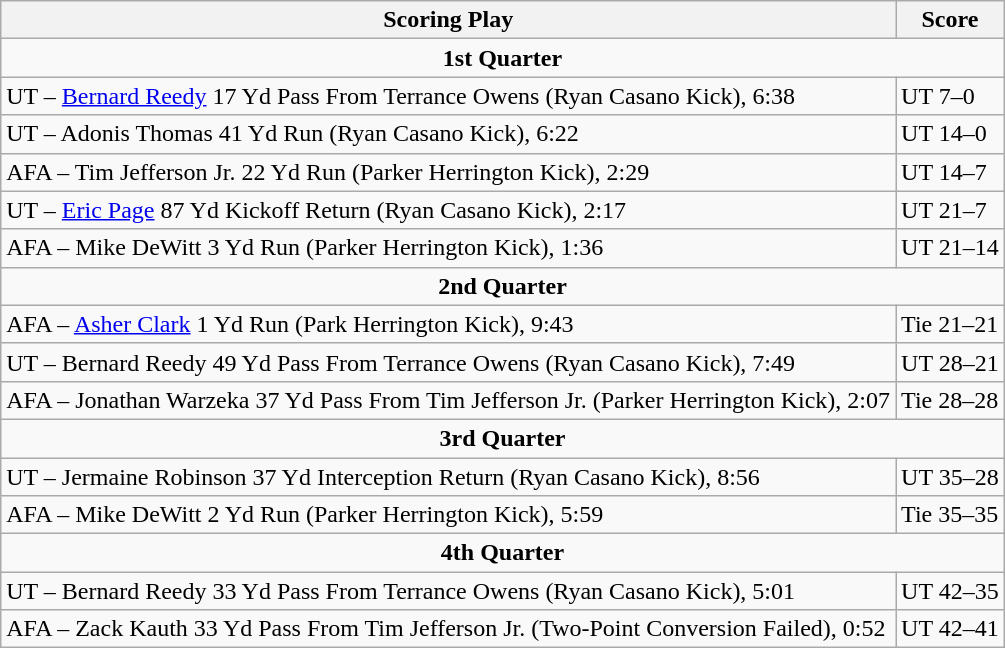<table class="wikitable">
<tr>
<th>Scoring Play</th>
<th>Score</th>
</tr>
<tr>
<td colspan="4" align="center"><strong>1st Quarter</strong></td>
</tr>
<tr>
<td>UT – <a href='#'>Bernard Reedy</a> 17 Yd Pass From Terrance Owens (Ryan Casano Kick), 6:38</td>
<td>UT 7–0</td>
</tr>
<tr>
<td>UT – Adonis Thomas 41 Yd Run (Ryan Casano Kick), 6:22</td>
<td>UT 14–0</td>
</tr>
<tr>
<td>AFA – Tim Jefferson Jr. 22 Yd Run (Parker Herrington Kick), 2:29</td>
<td>UT 14–7</td>
</tr>
<tr>
<td>UT – <a href='#'>Eric Page</a> 87 Yd Kickoff Return (Ryan Casano Kick), 2:17</td>
<td>UT 21–7</td>
</tr>
<tr>
<td>AFA – Mike DeWitt 3 Yd Run (Parker Herrington Kick), 1:36</td>
<td>UT 21–14</td>
</tr>
<tr>
<td colspan="4" align="center"><strong>2nd Quarter</strong></td>
</tr>
<tr>
<td>AFA – <a href='#'>Asher Clark</a> 1 Yd Run (Park Herrington Kick), 9:43</td>
<td>Tie 21–21</td>
</tr>
<tr>
<td>UT – Bernard Reedy 49 Yd Pass From Terrance Owens (Ryan Casano Kick), 7:49</td>
<td>UT 28–21</td>
</tr>
<tr>
<td>AFA – Jonathan Warzeka 37 Yd Pass From Tim Jefferson Jr. (Parker Herrington Kick), 2:07</td>
<td>Tie 28–28</td>
</tr>
<tr>
<td colspan="4" align="center"><strong>3rd Quarter</strong></td>
</tr>
<tr>
<td>UT – Jermaine Robinson 37 Yd Interception Return (Ryan Casano Kick), 8:56</td>
<td>UT 35–28</td>
</tr>
<tr>
<td>AFA – Mike DeWitt 2 Yd Run (Parker Herrington Kick), 5:59</td>
<td>Tie 35–35</td>
</tr>
<tr>
<td colspan="4" align="center"><strong>4th Quarter</strong></td>
</tr>
<tr>
<td>UT – Bernard Reedy 33 Yd Pass From Terrance Owens (Ryan Casano Kick), 5:01</td>
<td>UT 42–35</td>
</tr>
<tr>
<td>AFA – Zack Kauth 33 Yd Pass From Tim Jefferson Jr. (Two-Point Conversion Failed), 0:52</td>
<td>UT 42–41</td>
</tr>
</table>
